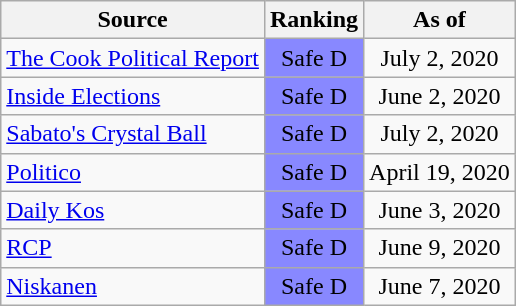<table class="wikitable" style="text-align:center">
<tr>
<th>Source</th>
<th>Ranking</th>
<th>As of</th>
</tr>
<tr>
<td align="left"><a href='#'>The Cook Political Report</a></td>
<td style="background:#88f" data-sort-value=-4>Safe D</td>
<td>July 2, 2020</td>
</tr>
<tr>
<td align="left"><a href='#'>Inside Elections</a></td>
<td style="background:#88f" data-sort-value=-4>Safe D</td>
<td>June 2, 2020</td>
</tr>
<tr>
<td align="left"><a href='#'>Sabato's Crystal Ball</a></td>
<td style="background:#88f" data-sort-value=-4>Safe D</td>
<td>July 2, 2020</td>
</tr>
<tr>
<td align="left"><a href='#'>Politico</a></td>
<td style="background:#88f" data-sort-value=-4>Safe D</td>
<td>April 19, 2020</td>
</tr>
<tr>
<td align="left"><a href='#'>Daily Kos</a></td>
<td style="background:#88f" data-sort-value=-4>Safe D</td>
<td>June 3, 2020</td>
</tr>
<tr>
<td align="left"><a href='#'>RCP</a></td>
<td style="background:#88f" data-sort-value=-4>Safe D</td>
<td>June 9, 2020</td>
</tr>
<tr>
<td align="left"><a href='#'>Niskanen</a></td>
<td style="background:#88f" data-sort-value=-4>Safe D</td>
<td>June 7, 2020</td>
</tr>
</table>
